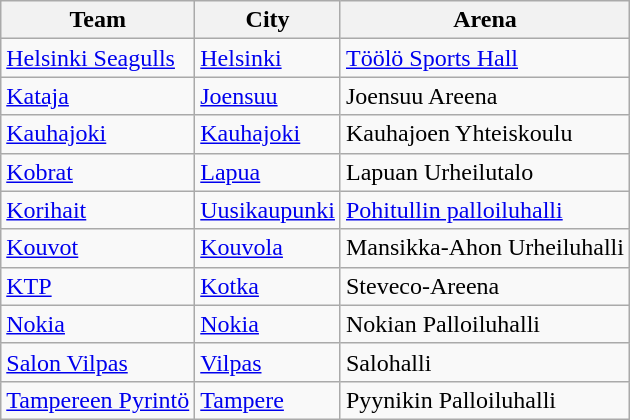<table class="wikitable sortable">
<tr>
<th>Team</th>
<th>City</th>
<th>Arena</th>
</tr>
<tr>
<td><a href='#'>Helsinki Seagulls</a></td>
<td><a href='#'>Helsinki</a></td>
<td><a href='#'>Töölö Sports Hall</a></td>
</tr>
<tr>
<td><a href='#'>Kataja</a></td>
<td><a href='#'>Joensuu</a></td>
<td>Joensuu Areena</td>
</tr>
<tr>
<td><a href='#'>Kauhajoki</a></td>
<td><a href='#'>Kauhajoki</a></td>
<td>Kauhajoen Yhteiskoulu</td>
</tr>
<tr>
<td><a href='#'>Kobrat</a></td>
<td><a href='#'>Lapua</a></td>
<td>Lapuan Urheilutalo</td>
</tr>
<tr>
<td><a href='#'>Korihait</a></td>
<td><a href='#'>Uusikaupunki</a></td>
<td><a href='#'>Pohitullin palloiluhalli</a></td>
</tr>
<tr>
<td><a href='#'>Kouvot</a></td>
<td><a href='#'>Kouvola</a></td>
<td>Mansikka-Ahon Urheiluhalli</td>
</tr>
<tr>
<td><a href='#'>KTP</a></td>
<td><a href='#'>Kotka</a></td>
<td>Steveco-Areena</td>
</tr>
<tr>
<td><a href='#'>Nokia</a></td>
<td><a href='#'>Nokia</a></td>
<td>Nokian Palloiluhalli</td>
</tr>
<tr>
<td><a href='#'>Salon Vilpas</a></td>
<td><a href='#'>Vilpas</a></td>
<td>Salohalli</td>
</tr>
<tr>
<td><a href='#'>Tampereen Pyrintö</a></td>
<td><a href='#'>Tampere</a></td>
<td>Pyynikin Palloiluhalli</td>
</tr>
</table>
